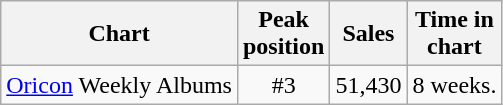<table class="wikitable">
<tr>
<th align="left">Chart</th>
<th align="center">Peak<br>position</th>
<th align="center">Sales</th>
<th align="center">Time in<br>chart</th>
</tr>
<tr>
<td align="left"><a href='#'>Oricon</a> Weekly Albums</td>
<td align="center">#3</td>
<td align="">51,430</td>
<td align="">8 weeks.</td>
</tr>
</table>
